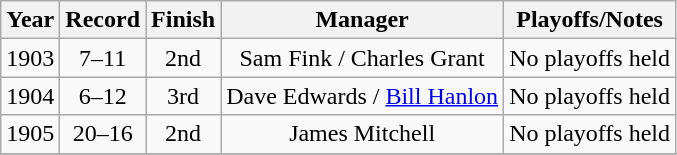<table class="wikitable" style="text-align:center">
<tr>
<th>Year</th>
<th>Record</th>
<th>Finish</th>
<th>Manager</th>
<th>Playoffs/Notes</th>
</tr>
<tr align=center>
<td>1903</td>
<td>7–11</td>
<td>2nd</td>
<td>Sam Fink / Charles Grant</td>
<td>No playoffs held</td>
</tr>
<tr align=center>
<td>1904</td>
<td>6–12</td>
<td>3rd</td>
<td>Dave Edwards / <a href='#'>Bill Hanlon</a></td>
<td>No playoffs held</td>
</tr>
<tr align=center>
<td>1905</td>
<td>20–16</td>
<td>2nd</td>
<td>James Mitchell</td>
<td>No playoffs held</td>
</tr>
<tr align=center>
</tr>
</table>
